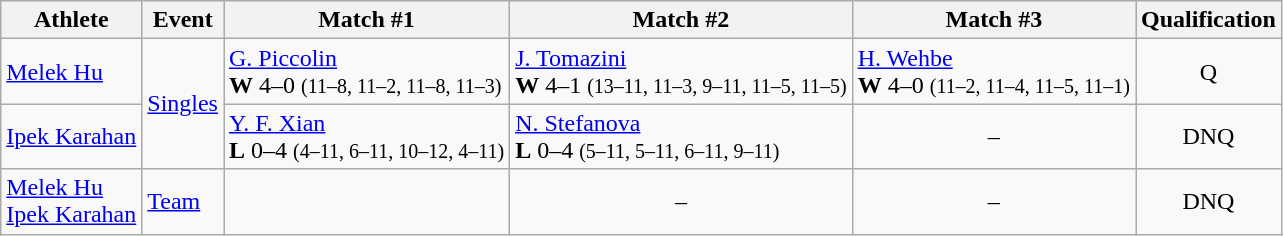<table class=wikitable>
<tr>
<th>Athlete</th>
<th>Event</th>
<th>Match #1</th>
<th>Match #2</th>
<th>Match #3</th>
<th>Qualification</th>
</tr>
<tr>
<td><a href='#'>Melek Hu</a></td>
<td rowspan=2><a href='#'>Singles</a></td>
<td> <a href='#'>G. Piccolin</a> <br> <strong>W</strong> 4–0 <small>(11–8, 11–2, 11–8, 11–3)</small></td>
<td> <a href='#'>J. Tomazini</a> <br> <strong>W</strong> 4–1 <small>(13–11, 11–3, 9–11, 11–5, 11–5)</small></td>
<td> <a href='#'>H. Wehbe</a> <br> <strong>W</strong> 4–0 <small>(11–2, 11–4, 11–5, 11–1)</small></td>
<td align=center>Q</td>
</tr>
<tr>
<td><a href='#'>Ipek Karahan</a></td>
<td> <a href='#'>Y. F. Xian</a> <br> <strong>L</strong> 0–4 <small>(4–11, 6–11, 10–12, 4–11)</small></td>
<td> <a href='#'>N. Stefanova</a> <br> <strong>L</strong> 0–4 <small>(5–11, 5–11, 6–11, 9–11)</small></td>
<td align=center>–</td>
<td align=center>DNQ</td>
</tr>
<tr>
<td><a href='#'>Melek Hu</a> <br> <a href='#'>Ipek Karahan</a></td>
<td><a href='#'>Team</a></td>
<td> <br></td>
<td align=center>–</td>
<td align=center>–</td>
<td align=center>DNQ</td>
</tr>
</table>
